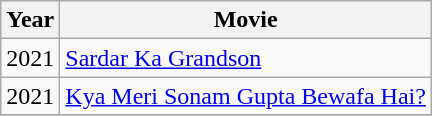<table class="wikitable">
<tr>
<th>Year</th>
<th>Movie</th>
</tr>
<tr>
<td>2021</td>
<td><a href='#'>Sardar Ka Grandson</a></td>
</tr>
<tr>
<td>2021</td>
<td><a href='#'>Kya Meri Sonam Gupta Bewafa Hai?</a></td>
</tr>
<tr>
</tr>
</table>
